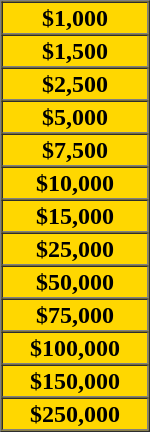<table border=1 cellspacing=0 cellpadding=1 width=100px style="background:gold;text-align:center">
<tr>
<td><strong>$1,000</strong></td>
</tr>
<tr>
<td><strong>$1,500</strong></td>
</tr>
<tr>
<td><strong>$2,500</strong></td>
</tr>
<tr>
<td><strong>$5,000</strong></td>
</tr>
<tr>
<td><strong>$7,500</strong></td>
</tr>
<tr>
<td><strong>$10,000</strong></td>
</tr>
<tr>
<td><strong>$15,000</strong></td>
</tr>
<tr>
<td><strong>$25,000</strong></td>
</tr>
<tr>
<td><strong>$50,000</strong></td>
</tr>
<tr>
<td><strong>$75,000</strong></td>
</tr>
<tr>
<td><strong>$100,000</strong></td>
</tr>
<tr>
<td><strong>$150,000</strong></td>
</tr>
<tr>
<td><strong>$250,000</strong></td>
</tr>
</table>
